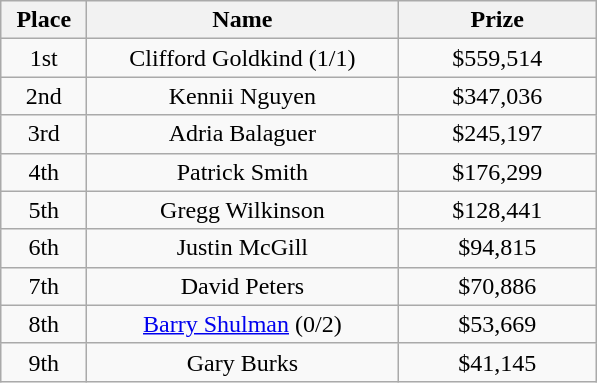<table class="wikitable">
<tr>
<th width="50">Place</th>
<th width="200">Name</th>
<th width="125">Prize</th>
</tr>
<tr>
<td align = "center">1st</td>
<td align = "center">Clifford Goldkind (1/1)</td>
<td align = "center">$559,514</td>
</tr>
<tr>
<td align = "center">2nd</td>
<td align = "center">Kennii Nguyen</td>
<td align = "center">$347,036</td>
</tr>
<tr>
<td align = "center">3rd</td>
<td align = "center">Adria Balaguer</td>
<td align = "center">$245,197</td>
</tr>
<tr>
<td align = "center">4th</td>
<td align = "center">Patrick Smith</td>
<td align = "center">$176,299</td>
</tr>
<tr>
<td align = "center">5th</td>
<td align = "center">Gregg Wilkinson</td>
<td align = "center">$128,441</td>
</tr>
<tr>
<td align = "center">6th</td>
<td align = "center">Justin McGill</td>
<td align = "center">$94,815</td>
</tr>
<tr>
<td align = "center">7th</td>
<td align = "center">David Peters</td>
<td align = "center">$70,886</td>
</tr>
<tr>
<td align = "center">8th</td>
<td align = "center"><a href='#'>Barry Shulman</a> (0/2)</td>
<td align = "center">$53,669</td>
</tr>
<tr>
<td align = "center">9th</td>
<td align = "center">Gary Burks</td>
<td align = "center">$41,145</td>
</tr>
</table>
